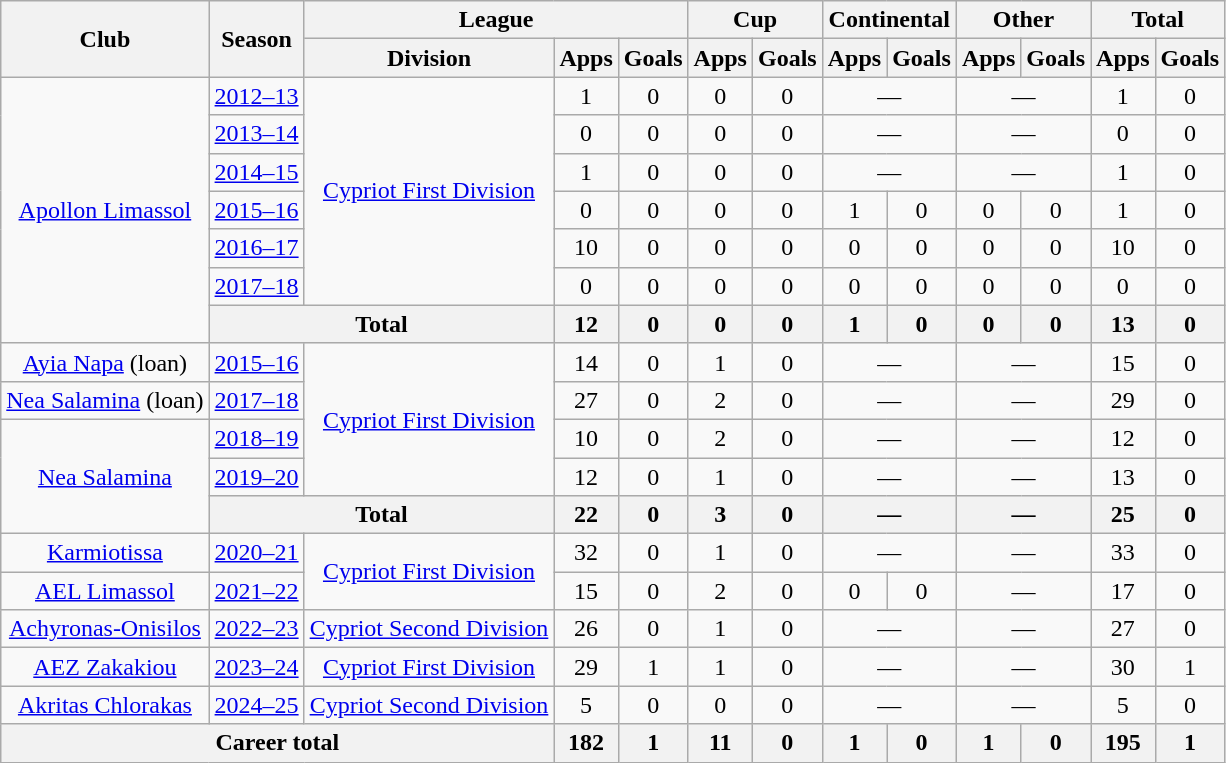<table class="wikitable" style="text-align:center">
<tr>
<th rowspan="2">Club</th>
<th rowspan="2">Season</th>
<th colspan="3">League</th>
<th colspan="2">Cup</th>
<th colspan="2">Continental</th>
<th colspan="2">Other</th>
<th colspan="2">Total</th>
</tr>
<tr>
<th>Division</th>
<th>Apps</th>
<th>Goals</th>
<th>Apps</th>
<th>Goals</th>
<th>Apps</th>
<th>Goals</th>
<th>Apps</th>
<th>Goals</th>
<th>Apps</th>
<th>Goals</th>
</tr>
<tr>
<td rowspan="7"><a href='#'>Apollon Limassol</a></td>
<td><a href='#'>2012–13</a></td>
<td rowspan="6"><a href='#'>Cypriot First Division</a></td>
<td>1</td>
<td>0</td>
<td>0</td>
<td>0</td>
<td colspan="2">—</td>
<td colspan="2">—</td>
<td>1</td>
<td>0</td>
</tr>
<tr>
<td><a href='#'>2013–14</a></td>
<td>0</td>
<td>0</td>
<td>0</td>
<td>0</td>
<td colspan="2">—</td>
<td colspan="2">—</td>
<td>0</td>
<td>0</td>
</tr>
<tr>
<td><a href='#'>2014–15</a></td>
<td>1</td>
<td>0</td>
<td>0</td>
<td>0</td>
<td colspan="2">—</td>
<td colspan="2">—</td>
<td>1</td>
<td>0</td>
</tr>
<tr>
<td><a href='#'>2015–16</a></td>
<td>0</td>
<td>0</td>
<td>0</td>
<td>0</td>
<td>1</td>
<td>0</td>
<td>0</td>
<td>0</td>
<td>1</td>
<td>0</td>
</tr>
<tr>
<td><a href='#'>2016–17</a></td>
<td>10</td>
<td>0</td>
<td>0</td>
<td>0</td>
<td>0</td>
<td>0</td>
<td>0</td>
<td>0</td>
<td>10</td>
<td>0</td>
</tr>
<tr>
<td><a href='#'>2017–18</a></td>
<td>0</td>
<td>0</td>
<td>0</td>
<td>0</td>
<td>0</td>
<td>0</td>
<td>0</td>
<td>0</td>
<td>0</td>
<td>0</td>
</tr>
<tr>
<th colspan="2">Total</th>
<th>12</th>
<th>0</th>
<th>0</th>
<th>0</th>
<th>1</th>
<th>0</th>
<th>0</th>
<th>0</th>
<th>13</th>
<th>0</th>
</tr>
<tr>
<td><a href='#'>Ayia Napa</a> (loan)</td>
<td><a href='#'>2015–16</a></td>
<td rowspan="4"><a href='#'>Cypriot First Division</a></td>
<td>14</td>
<td>0</td>
<td>1</td>
<td>0</td>
<td colspan="2">—</td>
<td colspan="2">—</td>
<td>15</td>
<td>0</td>
</tr>
<tr>
<td><a href='#'>Nea Salamina</a> (loan)</td>
<td><a href='#'>2017–18</a></td>
<td>27</td>
<td>0</td>
<td>2</td>
<td>0</td>
<td colspan="2">—</td>
<td colspan="2">—</td>
<td>29</td>
<td>0</td>
</tr>
<tr>
<td rowspan="3"><a href='#'>Nea Salamina</a></td>
<td><a href='#'>2018–19</a></td>
<td>10</td>
<td>0</td>
<td>2</td>
<td>0</td>
<td colspan="2">—</td>
<td colspan="2">—</td>
<td>12</td>
<td>0</td>
</tr>
<tr>
<td><a href='#'>2019–20</a></td>
<td>12</td>
<td>0</td>
<td>1</td>
<td>0</td>
<td colspan="2">—</td>
<td colspan="2">—</td>
<td>13</td>
<td>0</td>
</tr>
<tr>
<th colspan="2">Total</th>
<th>22</th>
<th>0</th>
<th>3</th>
<th>0</th>
<th colspan="2">—</th>
<th colspan="2">—</th>
<th>25</th>
<th>0</th>
</tr>
<tr>
<td><a href='#'>Karmiotissa</a></td>
<td><a href='#'>2020–21</a></td>
<td rowspan="2"><a href='#'>Cypriot First Division</a></td>
<td>32</td>
<td>0</td>
<td>1</td>
<td>0</td>
<td colspan="2">—</td>
<td colspan="2">—</td>
<td>33</td>
<td>0</td>
</tr>
<tr>
<td><a href='#'>AEL Limassol</a></td>
<td><a href='#'>2021–22</a></td>
<td>15</td>
<td>0</td>
<td>2</td>
<td>0</td>
<td>0</td>
<td>0</td>
<td colspan="2">—</td>
<td>17</td>
<td>0</td>
</tr>
<tr>
<td><a href='#'>Achyronas-Onisilos</a></td>
<td><a href='#'>2022–23</a></td>
<td><a href='#'>Cypriot Second Division</a></td>
<td>26</td>
<td>0</td>
<td>1</td>
<td>0</td>
<td colspan="2">—</td>
<td colspan="2">—</td>
<td>27</td>
<td>0</td>
</tr>
<tr>
<td><a href='#'>AEZ Zakakiou</a></td>
<td><a href='#'>2023–24</a></td>
<td><a href='#'>Cypriot First Division</a></td>
<td>29</td>
<td>1</td>
<td>1</td>
<td>0</td>
<td colspan="2">—</td>
<td colspan="2">—</td>
<td>30</td>
<td>1</td>
</tr>
<tr>
<td><a href='#'>Akritas Chlorakas</a></td>
<td><a href='#'>2024–25</a></td>
<td><a href='#'>Cypriot Second Division</a></td>
<td>5</td>
<td>0</td>
<td>0</td>
<td>0</td>
<td colspan="2">—</td>
<td colspan="2">—</td>
<td>5</td>
<td>0</td>
</tr>
<tr>
<th colspan="3">Career total</th>
<th>182</th>
<th>1</th>
<th>11</th>
<th>0</th>
<th>1</th>
<th>0</th>
<th>1</th>
<th>0</th>
<th>195</th>
<th>1</th>
</tr>
</table>
